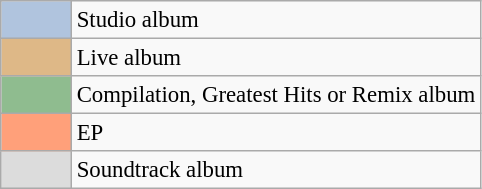<table class="wikitable" style="font-size: 0.95em">
<tr>
<td width="40px" bgcolor="lightsteelblue" align="center"></td>
<td>Studio album</td>
</tr>
<tr>
<td width="40px" bgcolor="burlywood" align="center"></td>
<td>Live album</td>
</tr>
<tr>
<td width="40px" bgcolor="darkseagreen" align="center"></td>
<td>Compilation, Greatest Hits or Remix album</td>
</tr>
<tr>
<td width="40px" bgcolor="lightsalmon" align="center"></td>
<td>EP</td>
</tr>
<tr>
<td width="40px" bgcolor="gainsboro" align="center"></td>
<td>Soundtrack album</td>
</tr>
</table>
